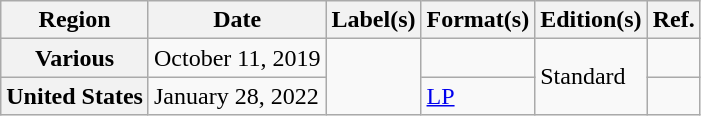<table class="wikitable plainrowheaders">
<tr>
<th scope="col">Region</th>
<th scope="col">Date</th>
<th scope="col">Label(s)</th>
<th scope="col">Format(s)</th>
<th scope="col">Edition(s)</th>
<th scope="col">Ref.</th>
</tr>
<tr>
<th scope="row">Various</th>
<td>October 11, 2019</td>
<td rowspan="2"></td>
<td></td>
<td rowspan="2">Standard</td>
<td style="text-align: center"></td>
</tr>
<tr>
<th scope="row">United States</th>
<td>January 28, 2022</td>
<td><a href='#'>LP</a></td>
<td style="text-align: center"></td>
</tr>
</table>
